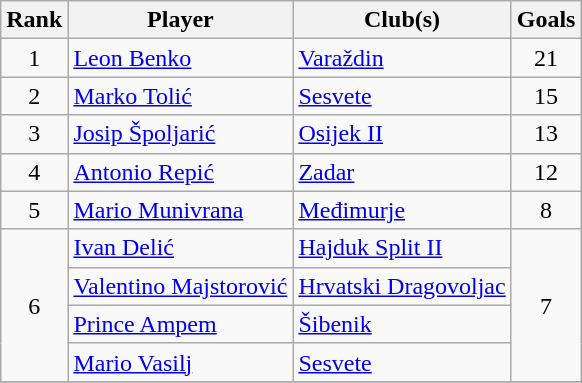<table class="wikitable" style="text-align:center">
<tr>
<th>Rank</th>
<th>Player</th>
<th>Club(s)</th>
<th>Goals</th>
</tr>
<tr>
<td rowspan=1>1</td>
<td align="left"> <a href='#'>Leon Benko</a></td>
<td align="left"><a href='#'>Varaždin</a></td>
<td rowspan=1>21</td>
</tr>
<tr>
<td rowspan=1>2</td>
<td align="left"> <a href='#'>Marko Tolić</a></td>
<td align="left"><a href='#'>Sesvete</a></td>
<td rowspan=1>15</td>
</tr>
<tr>
<td rowspan=1>3</td>
<td align="left"> <a href='#'>Josip Špoljarić</a></td>
<td align="left"><a href='#'>Osijek II</a></td>
<td rowspan=1>13</td>
</tr>
<tr>
<td rowspan=1>4</td>
<td align="left"> <a href='#'>Antonio Repić</a></td>
<td align="left"><a href='#'>Zadar</a></td>
<td rowspan=1>12</td>
</tr>
<tr>
<td rowspan=1>5</td>
<td align="left"> <a href='#'>Mario Munivrana</a></td>
<td align="left"><a href='#'>Međimurje</a></td>
<td rowspan=1>8</td>
</tr>
<tr>
<td rowspan=4>6</td>
<td align="left"> <a href='#'>Ivan Delić</a></td>
<td align="left"><a href='#'>Hajduk Split II</a></td>
<td rowspan=4>7</td>
</tr>
<tr>
<td align="left"> <a href='#'>Valentino Majstorović</a></td>
<td align="left"><a href='#'>Hrvatski Dragovoljac</a></td>
</tr>
<tr>
<td align="left"> <a href='#'>Prince Ampem</a></td>
<td align="left"><a href='#'>Šibenik</a></td>
</tr>
<tr>
<td align="left"> <a href='#'>Mario Vasilj</a></td>
<td align="left"><a href='#'>Sesvete</a></td>
</tr>
<tr>
</tr>
</table>
